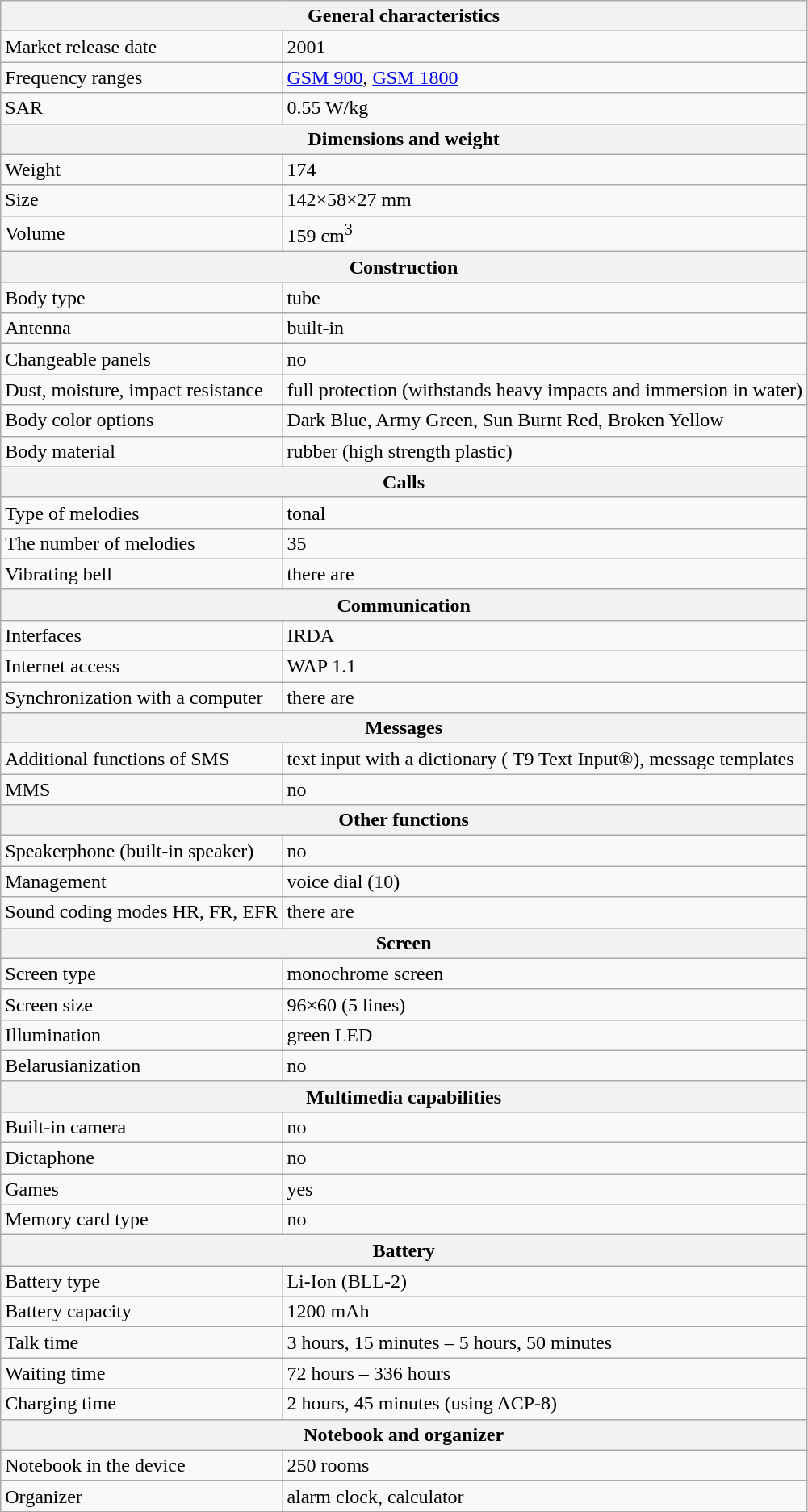<table class="wikitable">
<tr>
<th colspan="2">General characteristics</th>
</tr>
<tr>
<td>Market release date</td>
<td>2001</td>
</tr>
<tr>
<td>Frequency ranges</td>
<td><a href='#'>GSM 900</a>, <a href='#'>GSM 1800</a></td>
</tr>
<tr>
<td>SAR</td>
<td>0.55 W/kg</td>
</tr>
<tr>
<th colspan="2">Dimensions and weight</th>
</tr>
<tr>
<td>Weight</td>
<td>174</td>
</tr>
<tr>
<td>Size</td>
<td>142×58×27 mm</td>
</tr>
<tr>
<td>Volume</td>
<td>159 cm<sup>3</sup></td>
</tr>
<tr>
<th colspan="2">Construction</th>
</tr>
<tr>
<td>Body type</td>
<td>tube</td>
</tr>
<tr>
<td>Antenna</td>
<td>built-in</td>
</tr>
<tr>
<td>Changeable panels</td>
<td>no</td>
</tr>
<tr>
<td>Dust, moisture, impact resistance</td>
<td>full protection (withstands heavy impacts and immersion in water)</td>
</tr>
<tr>
<td>Body color options</td>
<td>Dark Blue, Army Green, Sun Burnt Red, Broken Yellow</td>
</tr>
<tr>
<td>Body material</td>
<td>rubber (high strength plastic)</td>
</tr>
<tr>
<th colspan="2">Calls</th>
</tr>
<tr>
<td>Type of melodies</td>
<td>tonal</td>
</tr>
<tr>
<td>The number of melodies</td>
<td>35</td>
</tr>
<tr>
<td>Vibrating bell</td>
<td>there are</td>
</tr>
<tr>
<th colspan="2">Communication</th>
</tr>
<tr>
<td>Interfaces</td>
<td>IRDA</td>
</tr>
<tr>
<td>Internet access</td>
<td>WAP 1.1</td>
</tr>
<tr>
<td>Synchronization with a computer</td>
<td>there are</td>
</tr>
<tr>
<th colspan="2">Messages</th>
</tr>
<tr>
<td>Additional functions of SMS</td>
<td>text input with a dictionary ( T9 Text Input®), message templates</td>
</tr>
<tr>
<td>MMS</td>
<td>no</td>
</tr>
<tr>
<th colspan="2">Other functions</th>
</tr>
<tr>
<td>Speakerphone (built-in speaker)</td>
<td>no</td>
</tr>
<tr>
<td>Management</td>
<td>voice dial (10)</td>
</tr>
<tr>
<td>Sound coding modes HR, FR, EFR</td>
<td>there are</td>
</tr>
<tr>
<th colspan="2">Screen</th>
</tr>
<tr>
<td>Screen type</td>
<td>monochrome screen</td>
</tr>
<tr>
<td>Screen size</td>
<td>96×60 (5 lines)</td>
</tr>
<tr>
<td>Illumination</td>
<td>green LED</td>
</tr>
<tr>
<td>Belarusianization</td>
<td>no</td>
</tr>
<tr>
<th colspan="2">Multimedia capabilities</th>
</tr>
<tr>
<td>Built-in camera</td>
<td>no</td>
</tr>
<tr>
<td>Dictaphone</td>
<td>no</td>
</tr>
<tr>
<td>Games</td>
<td>yes</td>
</tr>
<tr>
<td>Memory card type</td>
<td>no</td>
</tr>
<tr>
<th colspan="2">Battery</th>
</tr>
<tr>
<td>Battery type</td>
<td>Li-Ion (BLL-2)</td>
</tr>
<tr>
<td>Battery capacity</td>
<td>1200 mAh</td>
</tr>
<tr>
<td>Talk time</td>
<td>3 hours, 15 minutes – 5 hours, 50 minutes</td>
</tr>
<tr>
<td>Waiting time</td>
<td>72 hours – 336 hours</td>
</tr>
<tr>
<td>Charging time</td>
<td>2 hours, 45 minutes (using ACP-8)</td>
</tr>
<tr>
<th colspan="2">Notebook and organizer</th>
</tr>
<tr>
<td>Notebook in the device</td>
<td>250 rooms</td>
</tr>
<tr>
<td>Organizer</td>
<td>alarm clock, calculator</td>
</tr>
</table>
